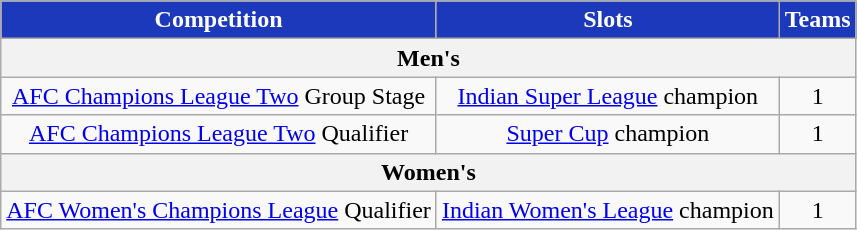<table class="wikitable" style="text-align:center">
<tr>
<th style="background:#1C39BC; color:white; text-align:center;">Competition</th>
<th style="background:#1C39BC; color:white; text-align:center;">Slots</th>
<th style="background:#1C39BC; color:white; text-align:center;">Teams</th>
</tr>
<tr>
<th colspan=3>Men's</th>
</tr>
<tr>
<td><a href='#'>AFC Champions League Two</a> Group Stage</td>
<td><a href='#'>Indian Super League</a> champion</td>
<td>1</td>
</tr>
<tr>
<td><a href='#'>AFC Champions League Two</a> Qualifier</td>
<td><a href='#'>Super Cup</a> champion</td>
<td>1</td>
</tr>
<tr>
<th colspan=3>Women's</th>
</tr>
<tr>
<td><a href='#'>AFC Women's Champions League</a> Qualifier</td>
<td><a href='#'>Indian Women's League</a> champion</td>
<td>1</td>
</tr>
</table>
